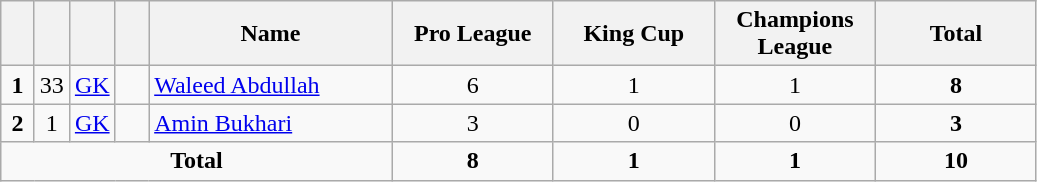<table class="wikitable" style="text-align:center">
<tr>
<th width=15></th>
<th width=15></th>
<th width=15></th>
<th width=15></th>
<th width=155>Name</th>
<th width=100>Pro League</th>
<th width=100>King Cup</th>
<th width=100>Champions League</th>
<th width=100>Total</th>
</tr>
<tr>
<td><strong>1</strong></td>
<td>33</td>
<td><a href='#'>GK</a></td>
<td></td>
<td align=left><a href='#'>Waleed Abdullah</a></td>
<td>6</td>
<td>1</td>
<td>1</td>
<td><strong>8</strong></td>
</tr>
<tr>
<td><strong>2</strong></td>
<td>1</td>
<td><a href='#'>GK</a></td>
<td></td>
<td align=left><a href='#'>Amin Bukhari</a></td>
<td>3</td>
<td>0</td>
<td>0</td>
<td><strong>3</strong></td>
</tr>
<tr>
<td colspan=5><strong>Total</strong></td>
<td><strong>8</strong></td>
<td><strong>1</strong></td>
<td><strong>1</strong></td>
<td><strong>10</strong></td>
</tr>
</table>
